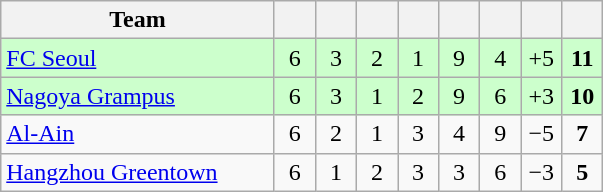<table class="wikitable" style="text-align:center;">
<tr>
<th width=175>Team</th>
<th width=20></th>
<th width=20></th>
<th width=20></th>
<th width=20></th>
<th width=20></th>
<th width=20></th>
<th width=20></th>
<th width=20></th>
</tr>
<tr style="background:#ccffcc;">
<td align=left> <a href='#'>FC Seoul</a></td>
<td>6</td>
<td>3</td>
<td>2</td>
<td>1</td>
<td>9</td>
<td>4</td>
<td>+5</td>
<td><strong>11</strong></td>
</tr>
<tr style="background:#ccffcc;">
<td align=left> <a href='#'>Nagoya Grampus</a></td>
<td>6</td>
<td>3</td>
<td>1</td>
<td>2</td>
<td>9</td>
<td>6</td>
<td>+3</td>
<td><strong>10</strong></td>
</tr>
<tr>
<td align=left> <a href='#'>Al-Ain</a></td>
<td>6</td>
<td>2</td>
<td>1</td>
<td>3</td>
<td>4</td>
<td>9</td>
<td>−5</td>
<td><strong>7</strong></td>
</tr>
<tr>
<td align=left> <a href='#'>Hangzhou Greentown</a></td>
<td>6</td>
<td>1</td>
<td>2</td>
<td>3</td>
<td>3</td>
<td>6</td>
<td>−3</td>
<td><strong>5</strong></td>
</tr>
</table>
